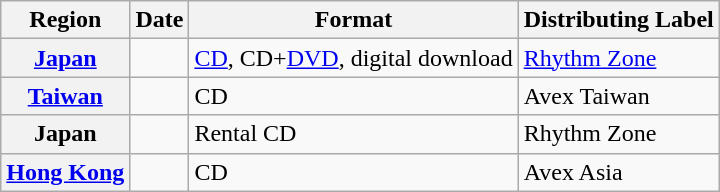<table class="wikitable plainrowheaders">
<tr>
<th>Region</th>
<th>Date</th>
<th>Format</th>
<th>Distributing Label</th>
</tr>
<tr>
<th scope="row"><a href='#'>Japan</a></th>
<td></td>
<td><a href='#'>CD</a>, CD+<a href='#'>DVD</a>, digital download</td>
<td><a href='#'>Rhythm Zone</a></td>
</tr>
<tr>
<th scope="row"><a href='#'>Taiwan</a></th>
<td></td>
<td>CD</td>
<td>Avex Taiwan</td>
</tr>
<tr>
<th scope="row">Japan</th>
<td></td>
<td>Rental CD</td>
<td>Rhythm Zone</td>
</tr>
<tr>
<th scope="row"><a href='#'>Hong Kong</a></th>
<td></td>
<td>CD</td>
<td>Avex Asia</td>
</tr>
</table>
